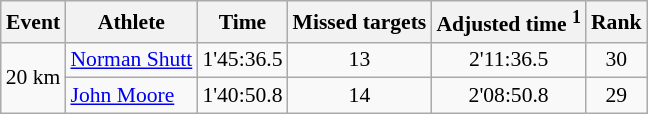<table class="wikitable" style="font-size:90%">
<tr>
<th>Event</th>
<th>Athlete</th>
<th>Time</th>
<th>Missed targets</th>
<th>Adjusted time <sup>1</sup></th>
<th>Rank</th>
</tr>
<tr>
<td rowspan="2">20 km</td>
<td><a href='#'>Norman Shutt</a></td>
<td align="center">1'45:36.5</td>
<td align="center">13</td>
<td align="center">2'11:36.5</td>
<td align="center">30</td>
</tr>
<tr>
<td><a href='#'>John Moore</a></td>
<td align="center">1'40:50.8</td>
<td align="center">14</td>
<td align="center">2'08:50.8</td>
<td align="center">29</td>
</tr>
</table>
